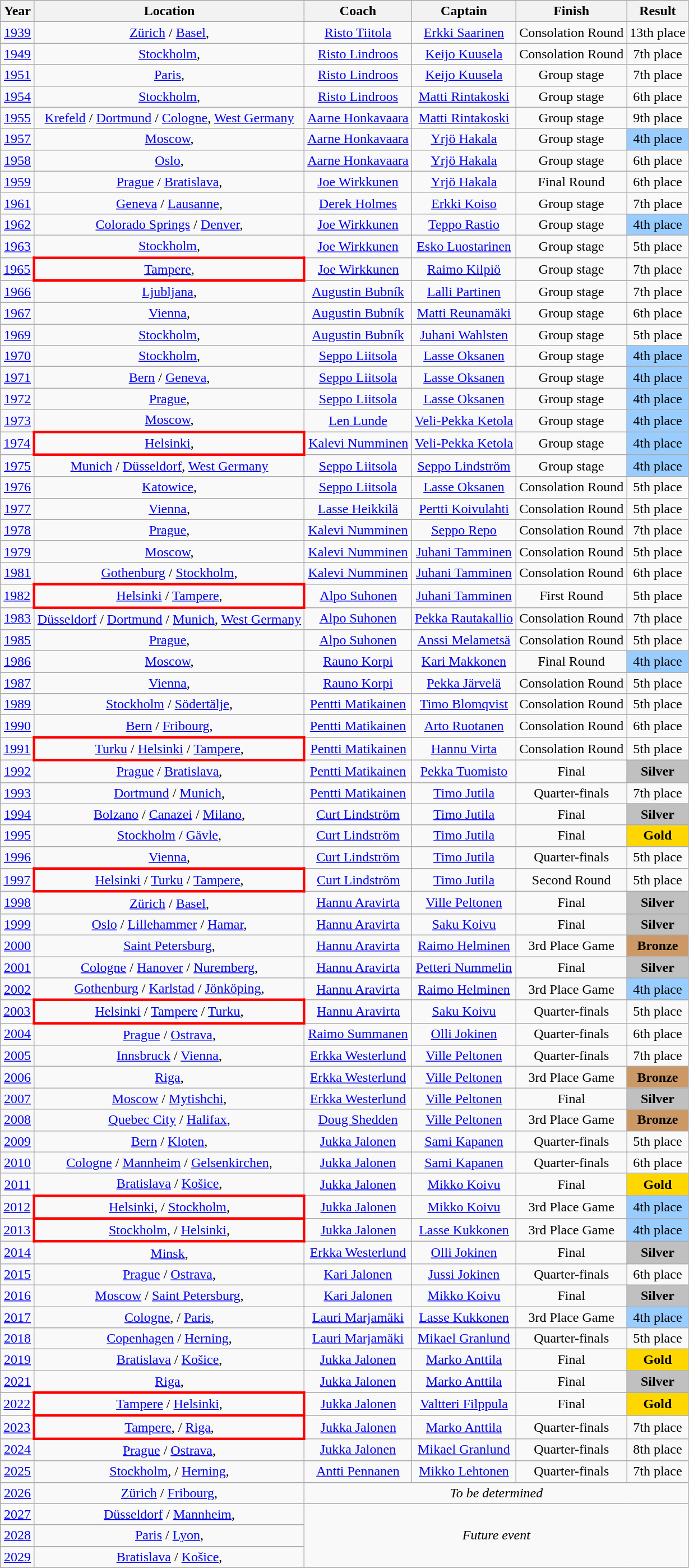<table class="wikitable sortable" style="text-align:center;">
<tr>
<th>Year</th>
<th>Location</th>
<th>Coach</th>
<th>Captain</th>
<th>Finish</th>
<th>Result</th>
</tr>
<tr>
<td><a href='#'>1939</a></td>
<td><a href='#'>Zürich</a> / <a href='#'>Basel</a>, </td>
<td><a href='#'>Risto Tiitola</a></td>
<td><a href='#'>Erkki Saarinen</a></td>
<td>Consolation Round</td>
<td>13th place</td>
</tr>
<tr>
<td><a href='#'>1949</a></td>
<td><a href='#'>Stockholm</a>, </td>
<td><a href='#'>Risto Lindroos</a></td>
<td><a href='#'>Keijo Kuusela</a></td>
<td>Consolation Round</td>
<td>7th place</td>
</tr>
<tr>
<td><a href='#'>1951</a></td>
<td><a href='#'>Paris</a>, </td>
<td><a href='#'>Risto Lindroos</a></td>
<td><a href='#'>Keijo Kuusela</a></td>
<td>Group stage</td>
<td>7th place</td>
</tr>
<tr>
<td><a href='#'>1954</a></td>
<td><a href='#'>Stockholm</a>, </td>
<td><a href='#'>Risto Lindroos</a></td>
<td><a href='#'>Matti Rintakoski</a></td>
<td>Group stage</td>
<td>6th place</td>
</tr>
<tr>
<td><a href='#'>1955</a></td>
<td><a href='#'>Krefeld</a> / <a href='#'>Dortmund</a> / <a href='#'>Cologne</a>, <a href='#'>West Germany</a> </td>
<td><a href='#'>Aarne Honkavaara</a></td>
<td><a href='#'>Matti Rintakoski</a></td>
<td>Group stage</td>
<td>9th place</td>
</tr>
<tr>
<td><a href='#'>1957</a></td>
<td><a href='#'>Moscow</a>, </td>
<td><a href='#'>Aarne Honkavaara</a></td>
<td><a href='#'>Yrjö Hakala</a></td>
<td>Group stage</td>
<td style="background:#9acdff;">4th place</td>
</tr>
<tr>
<td><a href='#'>1958</a></td>
<td><a href='#'>Oslo</a>, </td>
<td><a href='#'>Aarne Honkavaara</a></td>
<td><a href='#'>Yrjö Hakala</a></td>
<td>Group stage</td>
<td>6th place</td>
</tr>
<tr>
<td><a href='#'>1959</a></td>
<td><a href='#'>Prague</a> / <a href='#'>Bratislava</a>, </td>
<td> <a href='#'>Joe Wirkkunen</a></td>
<td><a href='#'>Yrjö Hakala</a></td>
<td>Final Round</td>
<td>6th place</td>
</tr>
<tr>
<td><a href='#'>1961</a></td>
<td><a href='#'>Geneva</a> / <a href='#'>Lausanne</a>, </td>
<td> <a href='#'>Derek Holmes</a></td>
<td><a href='#'>Erkki Koiso</a></td>
<td>Group stage</td>
<td>7th place</td>
</tr>
<tr>
<td><a href='#'>1962</a></td>
<td><a href='#'>Colorado Springs</a> / <a href='#'>Denver</a>, </td>
<td> <a href='#'>Joe Wirkkunen</a></td>
<td><a href='#'>Teppo Rastio</a></td>
<td>Group stage</td>
<td style="background:#9acdff;">4th place</td>
</tr>
<tr>
<td><a href='#'>1963</a></td>
<td><a href='#'>Stockholm</a>, </td>
<td> <a href='#'>Joe Wirkkunen</a></td>
<td><a href='#'>Esko Luostarinen</a></td>
<td>Group stage</td>
<td>5th place</td>
</tr>
<tr>
<td><a href='#'>1965</a></td>
<td style="border: 3px solid red"><a href='#'>Tampere</a>, </td>
<td> <a href='#'>Joe Wirkkunen</a></td>
<td><a href='#'>Raimo Kilpiö</a></td>
<td>Group stage</td>
<td>7th place</td>
</tr>
<tr>
<td><a href='#'>1966</a></td>
<td><a href='#'>Ljubljana</a>, </td>
<td> <a href='#'>Augustin Bubník</a></td>
<td><a href='#'>Lalli Partinen</a></td>
<td>Group stage</td>
<td>7th place</td>
</tr>
<tr>
<td><a href='#'>1967</a></td>
<td><a href='#'>Vienna</a>, </td>
<td> <a href='#'>Augustin Bubník</a></td>
<td><a href='#'>Matti Reunamäki</a></td>
<td>Group stage</td>
<td>6th place</td>
</tr>
<tr>
<td><a href='#'>1969</a></td>
<td><a href='#'>Stockholm</a>, </td>
<td> <a href='#'>Augustin Bubník</a></td>
<td><a href='#'>Juhani Wahlsten</a></td>
<td>Group stage</td>
<td>5th place</td>
</tr>
<tr>
<td><a href='#'>1970</a></td>
<td><a href='#'>Stockholm</a>, </td>
<td><a href='#'>Seppo Liitsola</a></td>
<td><a href='#'>Lasse Oksanen</a></td>
<td>Group stage</td>
<td style="background:#9acdff;">4th place</td>
</tr>
<tr>
<td><a href='#'>1971</a></td>
<td><a href='#'>Bern</a> / <a href='#'>Geneva</a>, </td>
<td><a href='#'>Seppo Liitsola</a></td>
<td><a href='#'>Lasse Oksanen</a></td>
<td>Group stage</td>
<td style="background:#9acdff;">4th place</td>
</tr>
<tr>
<td><a href='#'>1972</a></td>
<td><a href='#'>Prague</a>, </td>
<td><a href='#'>Seppo Liitsola</a></td>
<td><a href='#'>Lasse Oksanen</a></td>
<td>Group stage</td>
<td style="background:#9acdff;">4th place</td>
</tr>
<tr>
<td><a href='#'>1973</a></td>
<td><a href='#'>Moscow</a>, </td>
<td> <a href='#'>Len Lunde</a></td>
<td><a href='#'>Veli-Pekka Ketola</a></td>
<td>Group stage</td>
<td style="background:#9acdff;">4th place</td>
</tr>
<tr>
<td><a href='#'>1974</a></td>
<td style="border: 3px solid red"><a href='#'>Helsinki</a>, </td>
<td><a href='#'>Kalevi Numminen</a></td>
<td><a href='#'>Veli-Pekka Ketola</a></td>
<td>Group stage</td>
<td style="background:#9acdff;">4th place</td>
</tr>
<tr>
<td><a href='#'>1975</a></td>
<td><a href='#'>Munich</a> / <a href='#'>Düsseldorf</a>,  <a href='#'>West Germany</a></td>
<td><a href='#'>Seppo Liitsola</a></td>
<td><a href='#'>Seppo Lindström</a></td>
<td>Group stage</td>
<td style="background:#9acdff;">4th place</td>
</tr>
<tr>
<td><a href='#'>1976</a></td>
<td><a href='#'>Katowice</a>, </td>
<td><a href='#'>Seppo Liitsola</a></td>
<td><a href='#'>Lasse Oksanen</a></td>
<td>Consolation Round</td>
<td>5th place</td>
</tr>
<tr>
<td><a href='#'>1977</a></td>
<td><a href='#'>Vienna</a>, </td>
<td><a href='#'>Lasse Heikkilä</a></td>
<td><a href='#'>Pertti Koivulahti</a></td>
<td>Consolation Round</td>
<td>5th place</td>
</tr>
<tr>
<td><a href='#'>1978</a></td>
<td><a href='#'>Prague</a>, </td>
<td><a href='#'>Kalevi Numminen</a></td>
<td><a href='#'>Seppo Repo</a></td>
<td>Consolation Round</td>
<td>7th place</td>
</tr>
<tr>
<td><a href='#'>1979</a></td>
<td><a href='#'>Moscow</a>, </td>
<td><a href='#'>Kalevi Numminen</a></td>
<td><a href='#'>Juhani Tamminen</a></td>
<td>Consolation Round</td>
<td>5th place</td>
</tr>
<tr>
<td><a href='#'>1981</a></td>
<td><a href='#'>Gothenburg</a> / <a href='#'>Stockholm</a>, </td>
<td><a href='#'>Kalevi Numminen</a></td>
<td><a href='#'>Juhani Tamminen</a></td>
<td>Consolation Round</td>
<td>6th place</td>
</tr>
<tr>
<td><a href='#'>1982</a></td>
<td style="border: 3px solid red"><a href='#'>Helsinki</a> / <a href='#'>Tampere</a>, </td>
<td><a href='#'>Alpo Suhonen</a></td>
<td><a href='#'>Juhani Tamminen</a></td>
<td>First Round</td>
<td>5th place</td>
</tr>
<tr>
<td><a href='#'>1983</a></td>
<td><a href='#'>Düsseldorf</a> / <a href='#'>Dortmund</a> / <a href='#'>Munich</a>, <a href='#'>West Germany</a> </td>
<td><a href='#'>Alpo Suhonen</a></td>
<td><a href='#'>Pekka Rautakallio</a></td>
<td>Consolation Round</td>
<td>7th place</td>
</tr>
<tr>
<td><a href='#'>1985</a></td>
<td><a href='#'>Prague</a>, </td>
<td><a href='#'>Alpo Suhonen</a></td>
<td><a href='#'>Anssi Melametsä</a></td>
<td>Consolation Round</td>
<td>5th place</td>
</tr>
<tr>
<td><a href='#'>1986</a></td>
<td><a href='#'>Moscow</a>, </td>
<td><a href='#'>Rauno Korpi</a></td>
<td><a href='#'>Kari Makkonen</a></td>
<td>Final Round</td>
<td style="background:#9acdff;">4th place</td>
</tr>
<tr>
<td><a href='#'>1987</a></td>
<td><a href='#'>Vienna</a>, </td>
<td><a href='#'>Rauno Korpi</a></td>
<td><a href='#'>Pekka Järvelä</a></td>
<td>Consolation Round</td>
<td>5th place</td>
</tr>
<tr>
<td><a href='#'>1989</a></td>
<td><a href='#'>Stockholm</a> / <a href='#'>Södertälje</a>, </td>
<td><a href='#'>Pentti Matikainen</a></td>
<td><a href='#'>Timo Blomqvist</a></td>
<td>Consolation Round</td>
<td>5th place</td>
</tr>
<tr>
<td><a href='#'>1990</a></td>
<td><a href='#'>Bern</a> / <a href='#'>Fribourg</a>, </td>
<td><a href='#'>Pentti Matikainen</a></td>
<td><a href='#'>Arto Ruotanen</a></td>
<td>Consolation Round</td>
<td>6th place</td>
</tr>
<tr>
<td><a href='#'>1991</a></td>
<td style="border: 3px solid red"><a href='#'>Turku</a> / <a href='#'>Helsinki</a> / <a href='#'>Tampere</a>, </td>
<td><a href='#'>Pentti Matikainen</a></td>
<td><a href='#'>Hannu Virta</a></td>
<td>Consolation Round</td>
<td>5th place</td>
</tr>
<tr>
<td><a href='#'>1992</a></td>
<td><a href='#'>Prague</a> / <a href='#'>Bratislava</a>, </td>
<td><a href='#'>Pentti Matikainen</a></td>
<td><a href='#'>Pekka Tuomisto</a></td>
<td>Final</td>
<td bgcolor=silver><strong>Silver</strong></td>
</tr>
<tr>
<td><a href='#'>1993</a></td>
<td><a href='#'>Dortmund</a> / <a href='#'>Munich</a>, </td>
<td><a href='#'>Pentti Matikainen</a></td>
<td><a href='#'>Timo Jutila</a></td>
<td>Quarter-finals</td>
<td>7th place</td>
</tr>
<tr>
<td><a href='#'>1994</a></td>
<td><a href='#'>Bolzano</a> / <a href='#'>Canazei</a> / <a href='#'>Milano</a>, </td>
<td> <a href='#'>Curt Lindström</a></td>
<td><a href='#'>Timo Jutila</a></td>
<td>Final</td>
<td bgcolor=silver><strong>Silver</strong></td>
</tr>
<tr>
<td><a href='#'>1995</a></td>
<td><a href='#'>Stockholm</a> / <a href='#'>Gävle</a>, </td>
<td> <a href='#'>Curt Lindström</a></td>
<td><a href='#'>Timo Jutila</a></td>
<td>Final</td>
<td bgcolor=gold><strong>Gold</strong></td>
</tr>
<tr>
<td><a href='#'>1996</a></td>
<td><a href='#'>Vienna</a>, </td>
<td> <a href='#'>Curt Lindström</a></td>
<td><a href='#'>Timo Jutila</a></td>
<td>Quarter-finals</td>
<td>5th place</td>
</tr>
<tr>
<td><a href='#'>1997</a></td>
<td style="border: 3px solid red"><a href='#'>Helsinki</a> / <a href='#'>Turku</a> / <a href='#'>Tampere</a>, </td>
<td> <a href='#'>Curt Lindström</a></td>
<td><a href='#'>Timo Jutila</a></td>
<td>Second Round</td>
<td>5th place</td>
</tr>
<tr>
<td><a href='#'>1998</a></td>
<td><a href='#'>Zürich</a> / <a href='#'>Basel</a>, </td>
<td><a href='#'>Hannu Aravirta</a></td>
<td><a href='#'>Ville Peltonen</a></td>
<td>Final</td>
<td bgcolor=silver><strong>Silver</strong></td>
</tr>
<tr>
<td><a href='#'>1999</a></td>
<td><a href='#'>Oslo</a> / <a href='#'>Lillehammer</a> / <a href='#'>Hamar</a>, </td>
<td><a href='#'>Hannu Aravirta</a></td>
<td><a href='#'>Saku Koivu</a></td>
<td>Final</td>
<td bgcolor=silver><strong>Silver</strong></td>
</tr>
<tr>
<td><a href='#'>2000</a></td>
<td><a href='#'>Saint Petersburg</a>, </td>
<td><a href='#'>Hannu Aravirta</a></td>
<td><a href='#'>Raimo Helminen</a></td>
<td>3rd Place Game</td>
<td bgcolor="#cc9966"><strong>Bronze</strong></td>
</tr>
<tr>
<td><a href='#'>2001</a></td>
<td><a href='#'>Cologne</a> / <a href='#'>Hanover</a> / <a href='#'>Nuremberg</a>, </td>
<td><a href='#'>Hannu Aravirta</a></td>
<td><a href='#'>Petteri Nummelin</a></td>
<td>Final</td>
<td bgcolor=silver><strong>Silver</strong></td>
</tr>
<tr>
<td><a href='#'>2002</a></td>
<td><a href='#'>Gothenburg</a> / <a href='#'>Karlstad</a> / <a href='#'>Jönköping</a>, </td>
<td><a href='#'>Hannu Aravirta</a></td>
<td><a href='#'>Raimo Helminen</a></td>
<td>3rd Place Game</td>
<td style="background:#9acdff;">4th place</td>
</tr>
<tr>
<td><a href='#'>2003</a></td>
<td style="border: 3px solid red"><a href='#'>Helsinki</a> / <a href='#'>Tampere</a> / <a href='#'>Turku</a>, </td>
<td><a href='#'>Hannu Aravirta</a></td>
<td><a href='#'>Saku Koivu</a></td>
<td>Quarter-finals</td>
<td>5th place</td>
</tr>
<tr>
<td><a href='#'>2004</a></td>
<td><a href='#'>Prague</a> / <a href='#'>Ostrava</a>, </td>
<td><a href='#'>Raimo Summanen</a></td>
<td><a href='#'>Olli Jokinen</a></td>
<td>Quarter-finals</td>
<td>6th place</td>
</tr>
<tr>
<td><a href='#'>2005</a></td>
<td><a href='#'>Innsbruck</a> / <a href='#'>Vienna</a>, </td>
<td><a href='#'>Erkka Westerlund</a></td>
<td><a href='#'>Ville Peltonen</a></td>
<td>Quarter-finals</td>
<td>7th place</td>
</tr>
<tr>
<td><a href='#'>2006</a></td>
<td><a href='#'>Riga</a>, </td>
<td><a href='#'>Erkka Westerlund</a></td>
<td><a href='#'>Ville Peltonen</a></td>
<td>3rd Place Game</td>
<td bgcolor="#cc9966"><strong>Bronze</strong></td>
</tr>
<tr>
<td><a href='#'>2007</a></td>
<td><a href='#'>Moscow</a> / <a href='#'>Mytishchi</a>, </td>
<td><a href='#'>Erkka Westerlund</a></td>
<td><a href='#'>Ville Peltonen</a></td>
<td>Final</td>
<td bgcolor=silver><strong>Silver</strong></td>
</tr>
<tr>
<td><a href='#'>2008</a></td>
<td><a href='#'>Quebec City</a> / <a href='#'>Halifax</a>, </td>
<td> <a href='#'>Doug Shedden</a></td>
<td><a href='#'>Ville Peltonen</a></td>
<td>3rd Place Game</td>
<td bgcolor="#cc9966"><strong>Bronze</strong></td>
</tr>
<tr>
<td><a href='#'>2009</a></td>
<td><a href='#'>Bern</a> / <a href='#'>Kloten</a>, </td>
<td><a href='#'>Jukka Jalonen</a></td>
<td><a href='#'>Sami Kapanen</a></td>
<td>Quarter-finals</td>
<td>5th place</td>
</tr>
<tr>
<td><a href='#'>2010</a></td>
<td><a href='#'>Cologne</a> / <a href='#'>Mannheim</a> / <a href='#'>Gelsenkirchen</a>, </td>
<td><a href='#'>Jukka Jalonen</a></td>
<td><a href='#'>Sami Kapanen</a></td>
<td>Quarter-finals</td>
<td>6th place</td>
</tr>
<tr>
<td><a href='#'>2011</a></td>
<td><a href='#'>Bratislava</a> / <a href='#'>Košice</a>, </td>
<td><a href='#'>Jukka Jalonen</a></td>
<td><a href='#'>Mikko Koivu</a></td>
<td>Final</td>
<td bgcolor=gold><strong>Gold</strong></td>
</tr>
<tr>
<td><a href='#'>2012</a></td>
<td style="border: 3px solid red"><a href='#'>Helsinki</a>,  / <a href='#'>Stockholm</a>, </td>
<td><a href='#'>Jukka Jalonen</a></td>
<td><a href='#'>Mikko Koivu</a></td>
<td>3rd Place Game</td>
<td style="background:#9acdff;">4th place</td>
</tr>
<tr>
<td><a href='#'>2013</a></td>
<td style="border: 3px solid red"><a href='#'>Stockholm</a>,  / <a href='#'>Helsinki</a>, </td>
<td><a href='#'>Jukka Jalonen</a></td>
<td><a href='#'>Lasse Kukkonen</a></td>
<td>3rd Place Game</td>
<td style="background:#9acdff;">4th place</td>
</tr>
<tr>
<td><a href='#'>2014</a></td>
<td><a href='#'>Minsk</a>, </td>
<td><a href='#'>Erkka Westerlund</a></td>
<td><a href='#'>Olli Jokinen</a></td>
<td>Final</td>
<td bgcolor=silver><strong>Silver</strong></td>
</tr>
<tr>
<td><a href='#'>2015</a></td>
<td><a href='#'>Prague</a> / <a href='#'>Ostrava</a>, </td>
<td><a href='#'>Kari Jalonen</a></td>
<td><a href='#'>Jussi Jokinen</a></td>
<td>Quarter-finals</td>
<td>6th place</td>
</tr>
<tr>
<td><a href='#'>2016</a></td>
<td><a href='#'>Moscow</a> / <a href='#'>Saint Petersburg</a>, </td>
<td><a href='#'>Kari Jalonen</a></td>
<td><a href='#'>Mikko Koivu</a></td>
<td>Final</td>
<td bgcolor=silver><strong>Silver</strong></td>
</tr>
<tr>
<td><a href='#'>2017</a></td>
<td><a href='#'>Cologne</a>,  / <a href='#'>Paris</a>, </td>
<td><a href='#'>Lauri Marjamäki</a></td>
<td><a href='#'>Lasse Kukkonen</a></td>
<td>3rd Place Game</td>
<td style="background:#9acdff;">4th place</td>
</tr>
<tr>
<td><a href='#'>2018</a></td>
<td><a href='#'>Copenhagen</a> / <a href='#'>Herning</a>, </td>
<td><a href='#'>Lauri Marjamäki</a></td>
<td><a href='#'>Mikael Granlund</a></td>
<td>Quarter-finals</td>
<td>5th place</td>
</tr>
<tr>
<td><a href='#'>2019</a></td>
<td><a href='#'>Bratislava</a> / <a href='#'>Košice</a>, </td>
<td><a href='#'>Jukka Jalonen</a></td>
<td><a href='#'>Marko Anttila</a></td>
<td>Final</td>
<td bgcolor=gold><strong>Gold</strong></td>
</tr>
<tr>
<td><a href='#'>2021</a></td>
<td><a href='#'>Riga</a>, </td>
<td><a href='#'>Jukka Jalonen</a></td>
<td><a href='#'>Marko Anttila</a></td>
<td>Final</td>
<td bgcolor=silver><strong>Silver</strong></td>
</tr>
<tr>
<td><a href='#'>2022</a></td>
<td style="border: 3px solid red"><a href='#'>Tampere</a> / <a href='#'>Helsinki</a>, </td>
<td><a href='#'>Jukka Jalonen</a></td>
<td><a href='#'>Valtteri Filppula</a></td>
<td>Final</td>
<td bgcolor=gold><strong>Gold</strong></td>
</tr>
<tr>
<td><a href='#'>2023</a></td>
<td style="border: 3px solid red"><a href='#'>Tampere</a>,  / <a href='#'>Riga</a>, </td>
<td><a href='#'>Jukka Jalonen</a></td>
<td><a href='#'>Marko Anttila</a></td>
<td>Quarter-finals</td>
<td>7th place</td>
</tr>
<tr>
<td><a href='#'>2024</a></td>
<td><a href='#'>Prague</a> / <a href='#'>Ostrava</a>, </td>
<td><a href='#'>Jukka Jalonen</a></td>
<td><a href='#'>Mikael Granlund</a></td>
<td>Quarter-finals</td>
<td>8th place</td>
</tr>
<tr>
<td><a href='#'>2025</a></td>
<td><a href='#'>Stockholm</a>,  / <a href='#'>Herning</a>, </td>
<td><a href='#'>Antti Pennanen</a></td>
<td><a href='#'>Mikko Lehtonen</a></td>
<td>Quarter-finals</td>
<td>7th place</td>
</tr>
<tr>
<td><a href='#'>2026</a></td>
<td><a href='#'>Zürich</a> / <a href='#'>Fribourg</a>, </td>
<td colspan="10" align=center><em>To be determined</em></td>
</tr>
<tr>
<td><a href='#'>2027</a></td>
<td><a href='#'>Düsseldorf</a> / <a href='#'>Mannheim</a>, </td>
<td colspan=10 rowspan=3 align=center><em>Future event</em></td>
</tr>
<tr>
<td><a href='#'>2028</a></td>
<td><a href='#'>Paris</a> / <a href='#'>Lyon</a>, </td>
</tr>
<tr>
<td><a href='#'>2029</a></td>
<td><a href='#'>Bratislava</a> / <a href='#'>Košice</a>, </td>
</tr>
</table>
